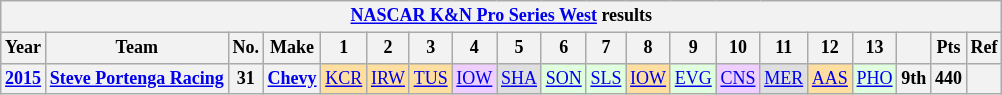<table class="wikitable" style="text-align:center; font-size:75%">
<tr>
<th colspan=23><a href='#'>NASCAR K&N Pro Series West</a> results</th>
</tr>
<tr>
<th>Year</th>
<th>Team</th>
<th>No.</th>
<th>Make</th>
<th>1</th>
<th>2</th>
<th>3</th>
<th>4</th>
<th>5</th>
<th>6</th>
<th>7</th>
<th>8</th>
<th>9</th>
<th>10</th>
<th>11</th>
<th>12</th>
<th>13</th>
<th></th>
<th>Pts</th>
<th>Ref</th>
</tr>
<tr>
<th><a href='#'>2015</a></th>
<th><a href='#'>Steve Portenga Racing</a></th>
<th>31</th>
<th><a href='#'>Chevy</a></th>
<td style="background:#FFDF9F;"><a href='#'>KCR</a><br></td>
<td style="background:#FFDF9F;"><a href='#'>IRW</a><br></td>
<td style="background:#FFDF9F;"><a href='#'>TUS</a><br></td>
<td style="background:#EFCFFF;"><a href='#'>IOW</a><br></td>
<td style="background:#DFDFDF;"><a href='#'>SHA</a><br></td>
<td style="background:#DFFFDF;"><a href='#'>SON</a><br></td>
<td style="background:#DFFFDF;"><a href='#'>SLS</a><br></td>
<td style="background:#FFDF9F;"><a href='#'>IOW</a><br></td>
<td style="background:#DFFFDF;"><a href='#'>EVG</a><br></td>
<td style="background:#EFCFFF;"><a href='#'>CNS</a><br></td>
<td style="background:#DFDFDF;"><a href='#'>MER</a><br></td>
<td style="background:#FFDF9F;"><a href='#'>AAS</a><br></td>
<td style="background:#DFFFDF;"><a href='#'>PHO</a><br></td>
<th>9th</th>
<th>440</th>
<th></th>
</tr>
</table>
